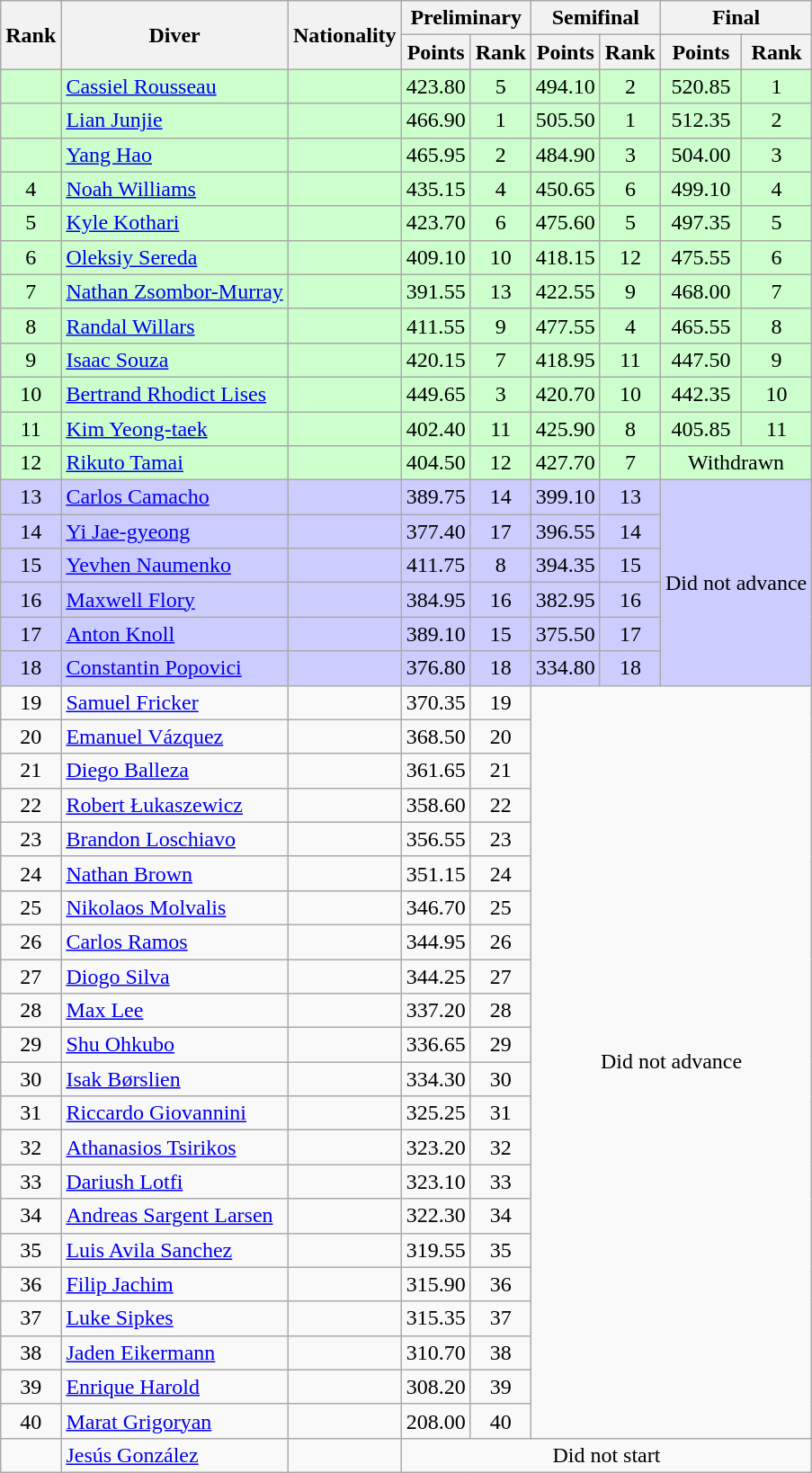<table class="wikitable sortable" style="text-align:center">
<tr>
<th rowspan=2>Rank</th>
<th rowspan=2>Diver</th>
<th rowspan=2>Nationality</th>
<th colspan=2>Preliminary</th>
<th colspan=2>Semifinal</th>
<th colspan=2>Final</th>
</tr>
<tr>
<th>Points</th>
<th>Rank</th>
<th>Points</th>
<th>Rank</th>
<th>Points</th>
<th>Rank</th>
</tr>
<tr bgcolor=ccffcc>
<td></td>
<td align=left><a href='#'>Cassiel Rousseau</a></td>
<td align=left></td>
<td>423.80</td>
<td>5</td>
<td>494.10</td>
<td>2</td>
<td>520.85</td>
<td>1</td>
</tr>
<tr bgcolor=ccffcc>
<td></td>
<td align=left><a href='#'>Lian Junjie</a></td>
<td align=left></td>
<td>466.90</td>
<td>1</td>
<td>505.50</td>
<td>1</td>
<td>512.35</td>
<td>2</td>
</tr>
<tr bgcolor=ccffcc>
<td></td>
<td align=left><a href='#'>Yang Hao</a></td>
<td align=left></td>
<td>465.95</td>
<td>2</td>
<td>484.90</td>
<td>3</td>
<td>504.00</td>
<td>3</td>
</tr>
<tr bgcolor=ccffcc>
<td>4</td>
<td align=left><a href='#'>Noah Williams</a></td>
<td align=left></td>
<td>435.15</td>
<td>4</td>
<td>450.65</td>
<td>6</td>
<td>499.10</td>
<td>4</td>
</tr>
<tr bgcolor=ccffcc>
<td>5</td>
<td align=left><a href='#'>Kyle Kothari</a></td>
<td align=left></td>
<td>423.70</td>
<td>6</td>
<td>475.60</td>
<td>5</td>
<td>497.35</td>
<td>5</td>
</tr>
<tr bgcolor=ccffcc>
<td>6</td>
<td align=left><a href='#'>Oleksiy Sereda</a></td>
<td align=left></td>
<td>409.10</td>
<td>10</td>
<td>418.15</td>
<td>12</td>
<td>475.55</td>
<td>6</td>
</tr>
<tr bgcolor=ccffcc>
<td>7</td>
<td align=left><a href='#'>Nathan Zsombor-Murray</a></td>
<td align=left></td>
<td>391.55</td>
<td>13</td>
<td>422.55</td>
<td>9</td>
<td>468.00</td>
<td>7</td>
</tr>
<tr bgcolor=ccffcc>
<td>8</td>
<td align=left><a href='#'>Randal Willars</a></td>
<td align=left></td>
<td>411.55</td>
<td>9</td>
<td>477.55</td>
<td>4</td>
<td>465.55</td>
<td>8</td>
</tr>
<tr bgcolor=ccffcc>
<td>9</td>
<td align=left><a href='#'>Isaac Souza</a></td>
<td align=left></td>
<td>420.15</td>
<td>7</td>
<td>418.95</td>
<td>11</td>
<td>447.50</td>
<td>9</td>
</tr>
<tr bgcolor=ccffcc>
<td>10</td>
<td align=left><a href='#'>Bertrand Rhodict Lises</a></td>
<td align=left></td>
<td>449.65</td>
<td>3</td>
<td>420.70</td>
<td>10</td>
<td>442.35</td>
<td>10</td>
</tr>
<tr bgcolor=ccffcc>
<td>11</td>
<td align=left><a href='#'>Kim Yeong-taek</a></td>
<td align=left></td>
<td>402.40</td>
<td>11</td>
<td>425.90</td>
<td>8</td>
<td>405.85</td>
<td>11</td>
</tr>
<tr bgcolor=ccffcc>
<td>12</td>
<td align=left><a href='#'>Rikuto Tamai</a></td>
<td align=left></td>
<td>404.50</td>
<td>12</td>
<td>427.70</td>
<td>7</td>
<td colspan=2>Withdrawn</td>
</tr>
<tr bgcolor=ccccff>
<td>13</td>
<td align=left><a href='#'>Carlos Camacho</a></td>
<td align=left></td>
<td>389.75</td>
<td>14</td>
<td>399.10</td>
<td>13</td>
<td rowspan=6 colspan=4>Did not advance</td>
</tr>
<tr bgcolor=ccccff>
<td>14</td>
<td align=left><a href='#'>Yi Jae-gyeong</a></td>
<td align=left></td>
<td>377.40</td>
<td>17</td>
<td>396.55</td>
<td>14</td>
</tr>
<tr bgcolor=ccccff>
<td>15</td>
<td align=left><a href='#'>Yevhen Naumenko</a></td>
<td align=left></td>
<td>411.75</td>
<td>8</td>
<td>394.35</td>
<td>15</td>
</tr>
<tr bgcolor=ccccff>
<td>16</td>
<td align=left><a href='#'>Maxwell Flory</a></td>
<td align=left></td>
<td>384.95</td>
<td>16</td>
<td>382.95</td>
<td>16</td>
</tr>
<tr bgcolor=ccccff>
<td>17</td>
<td align=left><a href='#'>Anton Knoll</a></td>
<td align=left></td>
<td>389.10</td>
<td>15</td>
<td>375.50</td>
<td>17</td>
</tr>
<tr bgcolor=ccccff>
<td>18</td>
<td align=left><a href='#'>Constantin Popovici</a></td>
<td align=left></td>
<td>376.80</td>
<td>18</td>
<td>334.80</td>
<td>18</td>
</tr>
<tr>
<td>19</td>
<td align=left><a href='#'>Samuel Fricker</a></td>
<td align=left></td>
<td>370.35</td>
<td>19</td>
<td colspan=4 rowspan=22>Did not advance</td>
</tr>
<tr>
<td>20</td>
<td align=left><a href='#'>Emanuel Vázquez</a></td>
<td align=left></td>
<td>368.50</td>
<td>20</td>
</tr>
<tr>
<td>21</td>
<td align=left><a href='#'>Diego Balleza</a></td>
<td align=left></td>
<td>361.65</td>
<td>21</td>
</tr>
<tr>
<td>22</td>
<td align=left><a href='#'>Robert Łukaszewicz</a></td>
<td align=left></td>
<td>358.60</td>
<td>22</td>
</tr>
<tr>
<td>23</td>
<td align=left><a href='#'>Brandon Loschiavo</a></td>
<td align=left></td>
<td>356.55</td>
<td>23</td>
</tr>
<tr>
<td>24</td>
<td align=left><a href='#'>Nathan Brown</a></td>
<td align=left></td>
<td>351.15</td>
<td>24</td>
</tr>
<tr>
<td>25</td>
<td align=left><a href='#'>Nikolaos Molvalis</a></td>
<td align=left></td>
<td>346.70</td>
<td>25</td>
</tr>
<tr>
<td>26</td>
<td align=left><a href='#'>Carlos Ramos</a></td>
<td align=left></td>
<td>344.95</td>
<td>26</td>
</tr>
<tr>
<td>27</td>
<td align=left><a href='#'>Diogo Silva</a></td>
<td align=left></td>
<td>344.25</td>
<td>27</td>
</tr>
<tr>
<td>28</td>
<td align=left><a href='#'>Max Lee</a></td>
<td align=left></td>
<td>337.20</td>
<td>28</td>
</tr>
<tr>
<td>29</td>
<td align=left><a href='#'>Shu Ohkubo</a></td>
<td align=left></td>
<td>336.65</td>
<td>29</td>
</tr>
<tr>
<td>30</td>
<td align=left><a href='#'>Isak Børslien</a></td>
<td align=left></td>
<td>334.30</td>
<td>30</td>
</tr>
<tr>
<td>31</td>
<td align=left><a href='#'>Riccardo Giovannini</a></td>
<td align=left></td>
<td>325.25</td>
<td>31</td>
</tr>
<tr>
<td>32</td>
<td align=left><a href='#'>Athanasios Tsirikos</a></td>
<td align=left></td>
<td>323.20</td>
<td>32</td>
</tr>
<tr>
<td>33</td>
<td align=left><a href='#'>Dariush Lotfi</a></td>
<td align=left></td>
<td>323.10</td>
<td>33</td>
</tr>
<tr>
<td>34</td>
<td align=left><a href='#'>Andreas Sargent Larsen</a></td>
<td align=left></td>
<td>322.30</td>
<td>34</td>
</tr>
<tr>
<td>35</td>
<td align=left><a href='#'>Luis Avila Sanchez</a></td>
<td align=left></td>
<td>319.55</td>
<td>35</td>
</tr>
<tr>
<td>36</td>
<td align=left><a href='#'>Filip Jachim</a></td>
<td align=left></td>
<td>315.90</td>
<td>36</td>
</tr>
<tr>
<td>37</td>
<td align=left><a href='#'>Luke Sipkes</a></td>
<td align=left></td>
<td>315.35</td>
<td>37</td>
</tr>
<tr>
<td>38</td>
<td align=left><a href='#'>Jaden Eikermann</a></td>
<td align=left></td>
<td>310.70</td>
<td>38</td>
</tr>
<tr>
<td>39</td>
<td align=left><a href='#'>Enrique Harold</a></td>
<td align=left></td>
<td>308.20</td>
<td>39</td>
</tr>
<tr>
<td>40</td>
<td align=left><a href='#'>Marat Grigoryan</a></td>
<td align=left></td>
<td>208.00</td>
<td>40</td>
</tr>
<tr>
<td></td>
<td align=left><a href='#'>Jesús González</a></td>
<td align=left></td>
<td colspan=6>Did not start</td>
</tr>
</table>
